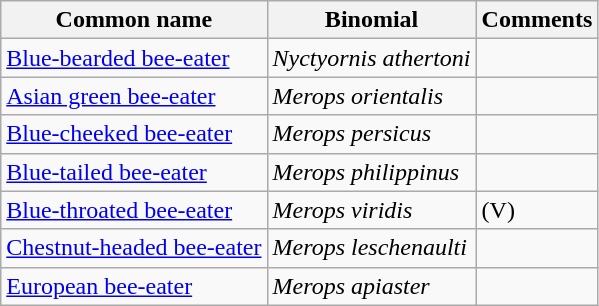<table class="wikitable">
<tr>
<th>Common name</th>
<th>Binomial</th>
<th>Comments</th>
</tr>
<tr>
<td><a href='#'>Blue-bearded bee-eater</a></td>
<td><em>Nyctyornis athertoni</em></td>
<td></td>
</tr>
<tr>
<td><a href='#'>Asian green bee-eater</a></td>
<td><em>Merops orientalis</em></td>
<td></td>
</tr>
<tr>
<td><a href='#'>Blue-cheeked bee-eater</a></td>
<td><em>Merops persicus</em></td>
<td></td>
</tr>
<tr>
<td><a href='#'>Blue-tailed bee-eater</a></td>
<td><em>Merops philippinus</em></td>
<td></td>
</tr>
<tr>
<td><a href='#'>Blue-throated bee-eater</a></td>
<td><em>Merops viridis</em></td>
<td>(V)</td>
</tr>
<tr>
<td><a href='#'>Chestnut-headed bee-eater</a></td>
<td><em>Merops leschenaulti</em></td>
<td></td>
</tr>
<tr>
<td><a href='#'>European bee-eater</a></td>
<td><em>Merops apiaster</em></td>
<td></td>
</tr>
</table>
